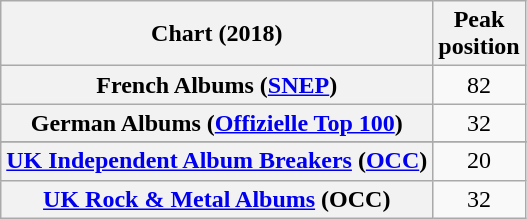<table class="wikitable sortable plainrowheaders" style="text-align:center">
<tr>
<th scope="col">Chart (2018)</th>
<th scope="col">Peak<br> position</th>
</tr>
<tr>
<th scope="row">French Albums (<a href='#'>SNEP</a>)</th>
<td>82</td>
</tr>
<tr>
<th scope="row">German Albums (<a href='#'>Offizielle Top 100</a>)</th>
<td>32</td>
</tr>
<tr>
</tr>
<tr>
<th scope="row"><a href='#'>UK Independent Album Breakers</a> (<a href='#'>OCC</a>)</th>
<td>20</td>
</tr>
<tr>
<th scope="row"><a href='#'>UK Rock & Metal Albums</a> (OCC)</th>
<td>32</td>
</tr>
</table>
